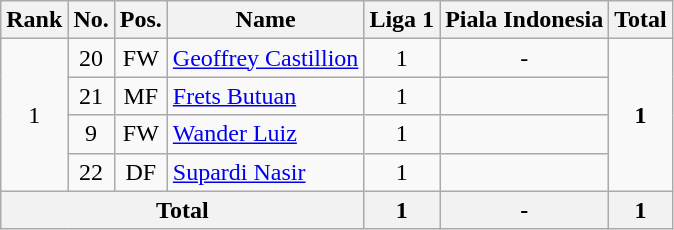<table class="wikitable" style="text-align:center">
<tr>
<th>Rank</th>
<th>No.</th>
<th>Pos.</th>
<th>Name</th>
<th>Liga 1</th>
<th>Piala Indonesia</th>
<th>Total</th>
</tr>
<tr>
<td rowspan="4">1</td>
<td>20</td>
<td>FW</td>
<td align="left"> <a href='#'>Geoffrey Castillion</a></td>
<td>1</td>
<td>-</td>
<td rowspan="4"><strong>1</strong></td>
</tr>
<tr>
<td>21</td>
<td>MF</td>
<td align="left"> <a href='#'>Frets Butuan</a></td>
<td>1</td>
<td></td>
</tr>
<tr>
<td>9</td>
<td>FW</td>
<td align="left"> <a href='#'>Wander Luiz</a></td>
<td>1</td>
<td></td>
</tr>
<tr>
<td>22</td>
<td>DF</td>
<td align="left"> <a href='#'>Supardi Nasir</a></td>
<td>1</td>
<td></td>
</tr>
<tr>
<th colspan="4">Total</th>
<th>1</th>
<th>-</th>
<th>1</th>
</tr>
</table>
